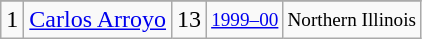<table class="wikitable">
<tr>
</tr>
<tr>
<td>1</td>
<td><a href='#'>Carlos Arroyo</a></td>
<td>13</td>
<td style="font-size:80%;"><a href='#'>1999–00</a></td>
<td style="font-size:80%;">Northern Illinois</td>
</tr>
</table>
